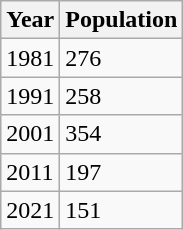<table class=wikitable>
<tr>
<th>Year</th>
<th>Population</th>
</tr>
<tr>
<td>1981</td>
<td>276</td>
</tr>
<tr>
<td>1991</td>
<td>258</td>
</tr>
<tr>
<td>2001</td>
<td>354</td>
</tr>
<tr>
<td>2011</td>
<td>197</td>
</tr>
<tr>
<td>2021</td>
<td>151</td>
</tr>
</table>
